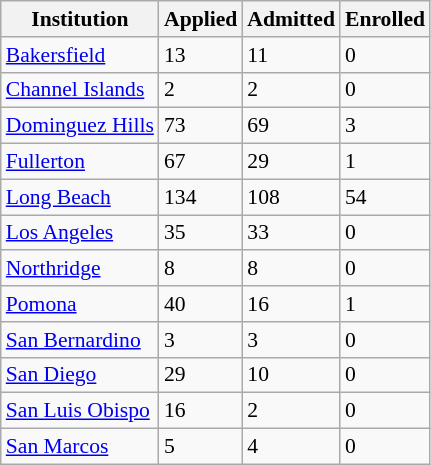<table class="wikitable sortable" style="font-size: 90%">
<tr>
<th>Institution</th>
<th>Applied</th>
<th>Admitted</th>
<th>Enrolled</th>
</tr>
<tr>
<td><a href='#'>Bakersfield</a></td>
<td>13</td>
<td>11</td>
<td>0</td>
</tr>
<tr>
<td><a href='#'>Channel Islands</a></td>
<td>2</td>
<td>2</td>
<td>0</td>
</tr>
<tr>
<td><a href='#'>Dominguez Hills</a></td>
<td>73</td>
<td>69</td>
<td>3</td>
</tr>
<tr>
<td><a href='#'>Fullerton</a></td>
<td>67</td>
<td>29</td>
<td>1</td>
</tr>
<tr>
<td><a href='#'>Long Beach</a></td>
<td>134</td>
<td>108</td>
<td>54</td>
</tr>
<tr>
<td><a href='#'>Los Angeles</a></td>
<td>35</td>
<td>33</td>
<td>0</td>
</tr>
<tr>
<td><a href='#'>Northridge</a></td>
<td>8</td>
<td>8</td>
<td>0</td>
</tr>
<tr>
<td><a href='#'>Pomona</a></td>
<td>40</td>
<td>16</td>
<td>1</td>
</tr>
<tr>
<td><a href='#'>San Bernardino</a></td>
<td>3</td>
<td>3</td>
<td>0</td>
</tr>
<tr>
<td><a href='#'>San Diego</a></td>
<td>29</td>
<td>10</td>
<td>0</td>
</tr>
<tr>
<td><a href='#'>San Luis Obispo</a></td>
<td>16</td>
<td>2</td>
<td>0</td>
</tr>
<tr>
<td><a href='#'>San Marcos</a></td>
<td>5</td>
<td>4</td>
<td>0</td>
</tr>
</table>
